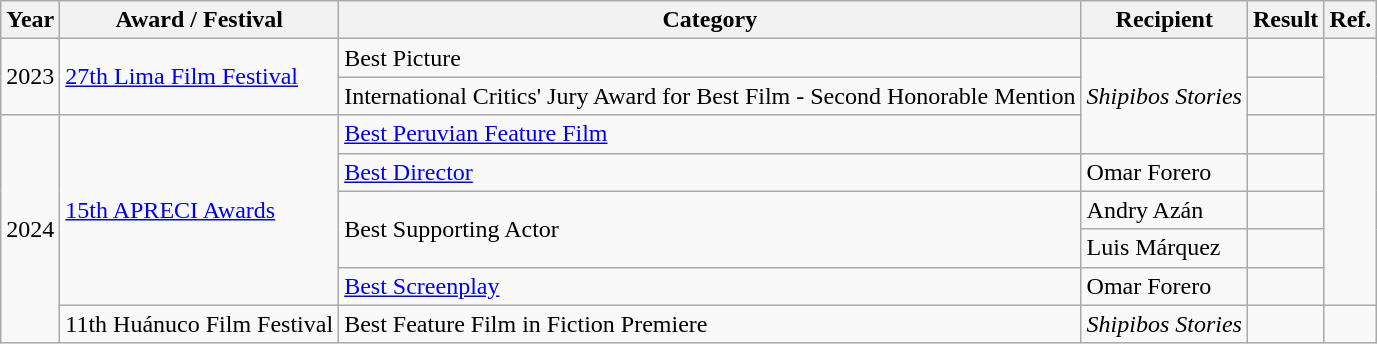<table class="wikitable">
<tr>
<th>Year</th>
<th>Award / Festival</th>
<th>Category</th>
<th>Recipient</th>
<th>Result</th>
<th>Ref.</th>
</tr>
<tr>
<td rowspan="2">2023</td>
<td rowspan="2"><a href='#'>27th Lima Film Festival</a></td>
<td>Best Picture</td>
<td rowspan="3"><em>Shipibos Stories</em></td>
<td></td>
<td rowspan="2"></td>
</tr>
<tr>
<td>International Critics' Jury Award for Best Film - Second Honorable Mention</td>
<td></td>
</tr>
<tr>
<td rowspan="6">2024</td>
<td rowspan="5"><a href='#'>15th APRECI Awards</a></td>
<td><a href='#'>Best Peruvian Feature Film</a></td>
<td></td>
<td rowspan="5"></td>
</tr>
<tr>
<td><a href='#'>Best Director</a></td>
<td>Omar Forero</td>
<td></td>
</tr>
<tr>
<td rowspan="2">Best Supporting Actor</td>
<td>Andry Azán</td>
<td></td>
</tr>
<tr>
<td>Luis Márquez</td>
<td></td>
</tr>
<tr>
<td><a href='#'>Best Screenplay</a></td>
<td>Omar Forero</td>
<td></td>
</tr>
<tr>
<td>11th Huánuco Film Festival</td>
<td>Best Feature Film in Fiction Premiere</td>
<td><em>Shipibos Stories</em></td>
<td></td>
<td></td>
</tr>
</table>
